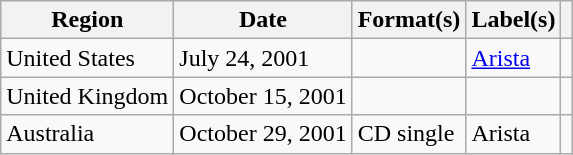<table class="wikitable">
<tr>
<th>Region</th>
<th>Date</th>
<th>Format(s)</th>
<th>Label(s)</th>
<th></th>
</tr>
<tr>
<td>United States</td>
<td>July 24, 2001</td>
<td></td>
<td><a href='#'>Arista</a></td>
<td></td>
</tr>
<tr>
<td>United Kingdom</td>
<td>October 15, 2001</td>
<td></td>
<td></td>
<td></td>
</tr>
<tr>
<td>Australia</td>
<td>October 29, 2001</td>
<td>CD single</td>
<td>Arista</td>
<td></td>
</tr>
</table>
